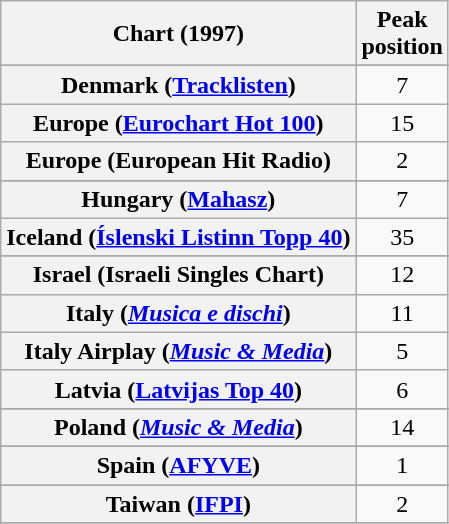<table class="wikitable sortable plainrowheaders" style="text-align:center">
<tr>
<th>Chart (1997)</th>
<th>Peak<br>position</th>
</tr>
<tr>
</tr>
<tr>
</tr>
<tr>
</tr>
<tr>
<th scope="row">Denmark (<a href='#'>Tracklisten</a>)</th>
<td>7</td>
</tr>
<tr>
<th scope="row">Europe (<a href='#'>Eurochart Hot 100</a>)</th>
<td>15</td>
</tr>
<tr>
<th scope="row">Europe (European Hit Radio)</th>
<td>2</td>
</tr>
<tr>
</tr>
<tr>
</tr>
<tr>
<th scope=row>Hungary (<a href='#'>Mahasz</a>)</th>
<td>7</td>
</tr>
<tr>
<th scope="row">Iceland (<a href='#'>Íslenski Listinn Topp 40</a>)</th>
<td>35</td>
</tr>
<tr>
</tr>
<tr>
<th scope="row">Israel (Israeli Singles Chart)</th>
<td>12</td>
</tr>
<tr>
<th scope="row">Italy (<em><a href='#'>Musica e dischi</a></em>)</th>
<td>11</td>
</tr>
<tr>
<th scope="row">Italy Airplay (<em><a href='#'>Music & Media</a></em>)</th>
<td>5</td>
</tr>
<tr>
<th scope="row">Latvia (<a href='#'>Latvijas Top 40</a>)</th>
<td>6</td>
</tr>
<tr>
</tr>
<tr>
</tr>
<tr>
</tr>
<tr>
<th scope="row">Poland (<em><a href='#'>Music & Media</a></em>)</th>
<td>14</td>
</tr>
<tr>
</tr>
<tr>
<th scope="row">Spain (<a href='#'>AFYVE</a>)</th>
<td>1</td>
</tr>
<tr>
</tr>
<tr>
</tr>
<tr>
<th scope="row">Taiwan (<a href='#'>IFPI</a>)</th>
<td>2</td>
</tr>
<tr>
</tr>
</table>
